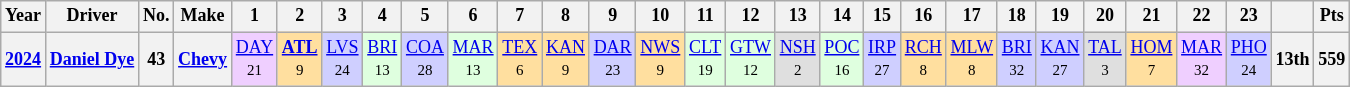<table class="wikitable" style="text-align:center; font-size:75%">
<tr>
<th>Year</th>
<th>Driver</th>
<th>No.</th>
<th>Make</th>
<th>1</th>
<th>2</th>
<th>3</th>
<th>4</th>
<th>5</th>
<th>6</th>
<th>7</th>
<th>8</th>
<th>9</th>
<th>10</th>
<th>11</th>
<th>12</th>
<th>13</th>
<th>14</th>
<th>15</th>
<th>16</th>
<th>17</th>
<th>18</th>
<th>19</th>
<th>20</th>
<th>21</th>
<th>22</th>
<th>23</th>
<th></th>
<th>Pts</th>
</tr>
<tr>
<th><a href='#'>2024</a></th>
<th><a href='#'>Daniel Dye</a></th>
<th>43</th>
<th><a href='#'>Chevy</a></th>
<td style="background:#EFCFFF;"><a href='#'>DAY</a><br><small>21</small></td>
<td style="background:#FFDF9F;"><strong><a href='#'>ATL</a></strong><br><small>9</small></td>
<td style="background:#CFCFFF;"><a href='#'>LVS</a><br><small>24</small></td>
<td style="background:#DFFFDF;"><a href='#'>BRI</a><br><small>13</small></td>
<td style="background:#CFCFFF;"><a href='#'>COA</a><br><small>28</small></td>
<td style="background:#DFFFDF;"><a href='#'>MAR</a><br><small>13</small></td>
<td style="background:#FFDF9F;"><a href='#'>TEX</a><br><small>6</small></td>
<td style="background:#FFDF9F;"><a href='#'>KAN</a><br><small>9</small></td>
<td style="background:#CFCFFF;"><a href='#'>DAR</a><br><small>23</small></td>
<td style="background:#FFDF9F;"><a href='#'>NWS</a><br><small>9</small></td>
<td style="background:#DFFFDF;"><a href='#'>CLT</a><br><small>19</small></td>
<td style="background:#DFFFDF;"><a href='#'>GTW</a><br><small>12</small></td>
<td style="background:#DFDFDF;"><a href='#'>NSH</a><br><small>2</small></td>
<td style="background:#DFFFDF;"><a href='#'>POC</a><br><small>16</small></td>
<td style="background:#CFCFFF;"><a href='#'>IRP</a><br><small>27</small></td>
<td style="background:#FFDF9F;"><a href='#'>RCH</a><br><small>8</small></td>
<td style="background:#FFDF9F;"><a href='#'>MLW</a><br><small>8</small></td>
<td style="background:#CFCFFF;"><a href='#'>BRI</a><br><small>32</small></td>
<td style="background:#CFCFFF;"><a href='#'>KAN</a><br><small>27</small></td>
<td style="background:#DFDFDF;"><a href='#'>TAL</a><br><small>3</small></td>
<td style="background:#FFDF9F;"><a href='#'>HOM</a><br><small>7</small></td>
<td style="background:#EFCFFF;"><a href='#'>MAR</a><br><small>32</small></td>
<td style="background:#CFCFFF;"><a href='#'>PHO</a><br><small>24</small></td>
<th>13th</th>
<th>559</th>
</tr>
</table>
